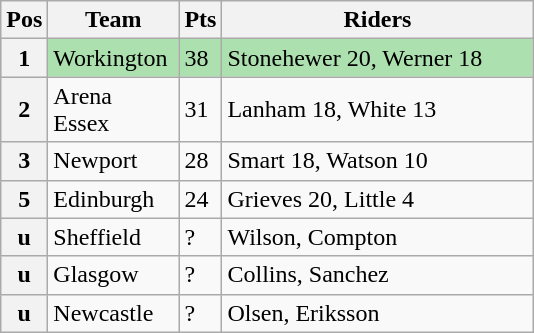<table class="wikitable">
<tr>
<th width=20>Pos</th>
<th width=80>Team</th>
<th width=20>Pts</th>
<th width=200>Riders</th>
</tr>
<tr style="background:#ACE1AF;">
<th>1</th>
<td>Workington</td>
<td>38</td>
<td>Stonehewer 20, Werner 18</td>
</tr>
<tr>
<th>2</th>
<td>Arena Essex</td>
<td>31</td>
<td>Lanham 18, White 13</td>
</tr>
<tr>
<th>3</th>
<td>Newport</td>
<td>28</td>
<td>Smart 18, Watson 10</td>
</tr>
<tr>
<th>5</th>
<td>Edinburgh</td>
<td>24</td>
<td>Grieves 20, Little 4</td>
</tr>
<tr>
<th>u</th>
<td>Sheffield</td>
<td>?</td>
<td>Wilson, Compton</td>
</tr>
<tr>
<th>u</th>
<td>Glasgow</td>
<td>?</td>
<td>Collins, Sanchez</td>
</tr>
<tr>
<th>u</th>
<td>Newcastle</td>
<td>?</td>
<td>Olsen, Eriksson</td>
</tr>
</table>
